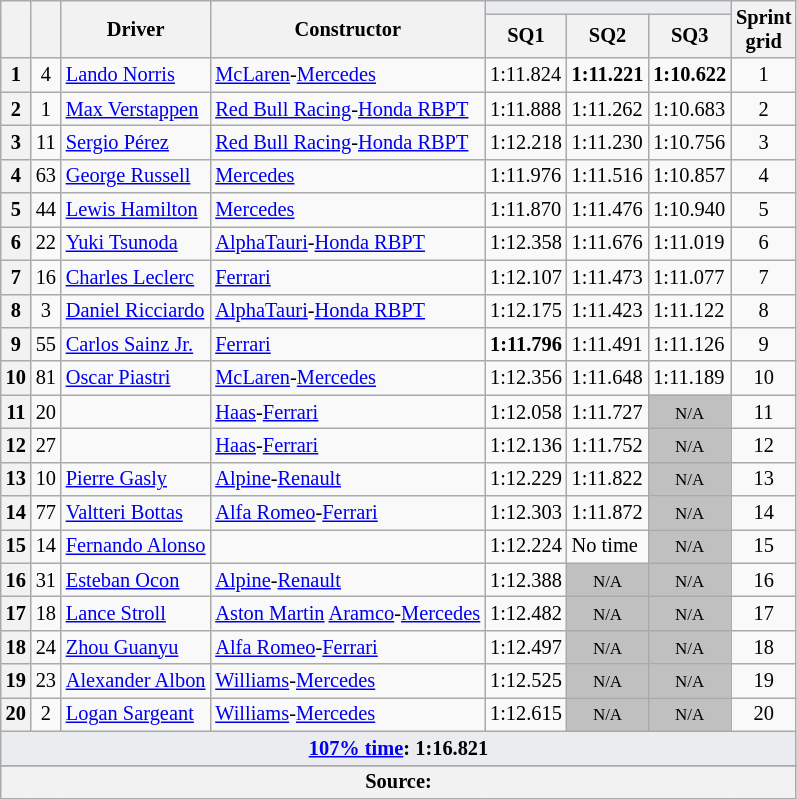<table class="wikitable sortable" style="font-size: 85%;">
<tr>
<th rowspan="2"></th>
<th rowspan="2"></th>
<th rowspan="2">Driver</th>
<th rowspan="2">Constructor</th>
<th colspan="3" style="background:#eaecf0; text-align:center;"></th>
<th rowspan="2">Sprint<br>grid</th>
</tr>
<tr>
<th scope="col">SQ1</th>
<th scope="col">SQ2</th>
<th scope="col">SQ3</th>
</tr>
<tr>
<th scope="row">1</th>
<td align="center">4</td>
<td data-sort-value="nor"> <a href='#'>Lando Norris</a></td>
<td><a href='#'>McLaren</a>-<a href='#'>Mercedes</a></td>
<td>1:11.824</td>
<td><strong>1:11.221</strong></td>
<td><strong>1:10.622</strong></td>
<td align="center">1</td>
</tr>
<tr>
<th scope="row">2</th>
<td align="center">1</td>
<td data-sort-value="ver"> <a href='#'>Max Verstappen</a></td>
<td><a href='#'>Red Bull Racing</a>-<a href='#'>Honda RBPT</a></td>
<td>1:11.888</td>
<td>1:11.262</td>
<td>1:10.683</td>
<td align="center">2</td>
</tr>
<tr>
<th scope="row">3</th>
<td align="center">11</td>
<td data-sort-value="per"> <a href='#'>Sergio Pérez</a></td>
<td><a href='#'>Red Bull Racing</a>-<a href='#'>Honda RBPT</a></td>
<td>1:12.218</td>
<td>1:11.230</td>
<td>1:10.756</td>
<td align="center">3</td>
</tr>
<tr>
<th scope="row">4</th>
<td align="center">63</td>
<td data-sort-value="rus"> <a href='#'>George Russell</a></td>
<td><a href='#'>Mercedes</a></td>
<td>1:11.976</td>
<td>1:11.516</td>
<td>1:10.857</td>
<td align="center">4</td>
</tr>
<tr>
<th scope="row">5</th>
<td align="center">44</td>
<td data-sort-value="ham"> <a href='#'>Lewis Hamilton</a></td>
<td><a href='#'>Mercedes</a></td>
<td>1:11.870</td>
<td>1:11.476</td>
<td>1:10.940</td>
<td align="center">5</td>
</tr>
<tr>
<th scope="row">6</th>
<td align="center">22</td>
<td data-sort-value="tsu"> <a href='#'>Yuki Tsunoda</a></td>
<td><a href='#'>AlphaTauri</a>-<a href='#'>Honda RBPT</a></td>
<td>1:12.358</td>
<td>1:11.676</td>
<td>1:11.019</td>
<td align="center">6</td>
</tr>
<tr>
<th scope="row">7</th>
<td align="center">16</td>
<td data-sort-value="lec"> <a href='#'>Charles Leclerc</a></td>
<td><a href='#'>Ferrari</a></td>
<td>1:12.107</td>
<td>1:11.473</td>
<td>1:11.077</td>
<td align="center">7</td>
</tr>
<tr>
<th scope="row">8</th>
<td align="center">3</td>
<td data-sort-value="ric"> <a href='#'>Daniel Ricciardo</a></td>
<td><a href='#'>AlphaTauri</a>-<a href='#'>Honda RBPT</a></td>
<td>1:12.175</td>
<td>1:11.423</td>
<td>1:11.122</td>
<td align="center">8</td>
</tr>
<tr>
<th scope="row">9</th>
<td align="center">55</td>
<td data-sort-value="sai"> <a href='#'>Carlos Sainz Jr.</a></td>
<td><a href='#'>Ferrari</a></td>
<td><strong>1:11.796</strong></td>
<td>1:11.491</td>
<td>1:11.126</td>
<td align="center">9</td>
</tr>
<tr>
<th scope="row">10</th>
<td align="center">81</td>
<td data-sort-value="pia"> <a href='#'>Oscar Piastri</a></td>
<td><a href='#'>McLaren</a>-<a href='#'>Mercedes</a></td>
<td>1:12.356</td>
<td>1:11.648</td>
<td>1:11.189</td>
<td align="center">10</td>
</tr>
<tr>
<th scope="row">11</th>
<td align="center">20</td>
<td data-sort-value="mag"></td>
<td><a href='#'>Haas</a>-<a href='#'>Ferrari</a></td>
<td>1:12.058</td>
<td>1:11.727</td>
<td data-sort-value="14" align="center" style="background: silver"><small>N/A</small></td>
<td align="center">11</td>
</tr>
<tr>
<th scope="row">12</th>
<td align="center">27</td>
<td data-sort-value="hul"></td>
<td><a href='#'>Haas</a>-<a href='#'>Ferrari</a></td>
<td>1:12.136</td>
<td>1:11.752</td>
<td data-sort-value="20" align="center" style="background: silver"><small>N/A</small></td>
<td align="center">12</td>
</tr>
<tr>
<th scope="row">13</th>
<td align="center">10</td>
<td data-sort-value="gas"> <a href='#'>Pierre Gasly</a></td>
<td><a href='#'>Alpine</a>-<a href='#'>Renault</a></td>
<td>1:12.229</td>
<td>1:11.822</td>
<td data-sort-value="12" align="center" style="background: silver"><small>N/A</small></td>
<td align="center">13</td>
</tr>
<tr>
<th scope="row">14</th>
<td align="center">77</td>
<td data-sort-value="bot"> <a href='#'>Valtteri Bottas</a></td>
<td><a href='#'>Alfa Romeo</a>-<a href='#'>Ferrari</a></td>
<td>1:12.303</td>
<td>1:11.872</td>
<td data-sort-value="14" align="center" style="background: silver"><small>N/A</small></td>
<td align="center">14</td>
</tr>
<tr>
<th scope="row">15</th>
<td align="center">14</td>
<td data-sort-value="alo"> <a href='#'>Fernando Alonso</a></td>
<td></td>
<td>1:12.224</td>
<td>No time</td>
<td data-sort-value="18" align="center" style="background: silver"><small>N/A</small></td>
<td align="center">15</td>
</tr>
<tr>
<th scope="row">16</th>
<td align="center">31</td>
<td data-sort-value="oco"> <a href='#'>Esteban Ocon</a></td>
<td><a href='#'>Alpine</a>-<a href='#'>Renault</a></td>
<td>1:12.388</td>
<td data-sort-value="18" align="center" style="background: silver"><small>N/A</small></td>
<td data-sort-value="14" align="center" style="background: silver"><small>N/A</small></td>
<td align="center">16</td>
</tr>
<tr>
<th scope="row">17</th>
<td align="center">18</td>
<td data-sort-value="str"> <a href='#'>Lance Stroll</a></td>
<td><a href='#'>Aston Martin</a> <a href='#'>Aramco</a>-<a href='#'>Mercedes</a></td>
<td>1:12.482</td>
<td data-sort-value="18" align="center" style="background: silver"><small>N/A</small></td>
<td data-sort-value="18" align="center" style="background: silver"><small>N/A</small></td>
<td align="center">17</td>
</tr>
<tr>
<th scope="row">18</th>
<td align="center">24</td>
<td data-sort-value="zho"> <a href='#'>Zhou Guanyu</a></td>
<td><a href='#'>Alfa Romeo</a>-<a href='#'>Ferrari</a></td>
<td>1:12.497</td>
<td data-sort-value="18" align="center" style="background: silver"><small>N/A</small></td>
<td data-sort-value="18" align="center" style="background: silver"><small>N/A</small></td>
<td align="center">18</td>
</tr>
<tr>
<th scope="row">19</th>
<td align="center">23</td>
<td data-sort-value="alb"> <a href='#'>Alexander Albon</a></td>
<td><a href='#'>Williams</a>-<a href='#'>Mercedes</a></td>
<td>1:12.525</td>
<td data-sort-value="18" align="center" style="background: silver"><small>N/A</small></td>
<td data-sort-value="14" align="center" style="background: silver"><small>N/A</small></td>
<td align="center">19</td>
</tr>
<tr>
<th scope="row">20</th>
<td align="center">2</td>
<td data-sort-value="sar"> <a href='#'>Logan Sargeant</a></td>
<td><a href='#'>Williams</a>-<a href='#'>Mercedes</a></td>
<td>1:12.615</td>
<td data-sort-value="18" align="center" style="background: silver"><small>N/A</small></td>
<td data-sort-value="18" align="center" style="background: silver"><small>N/A</small></td>
<td align="center">20</td>
</tr>
<tr class="sortbottom">
<td colspan="8" style="background-color:#eaecf0;text-align:center"><strong><a href='#'>107% time</a>: 1:16.821</strong></td>
</tr>
<tr class="sortbottom">
</tr>
<tr>
<th colspan="8">Source:</th>
</tr>
</table>
